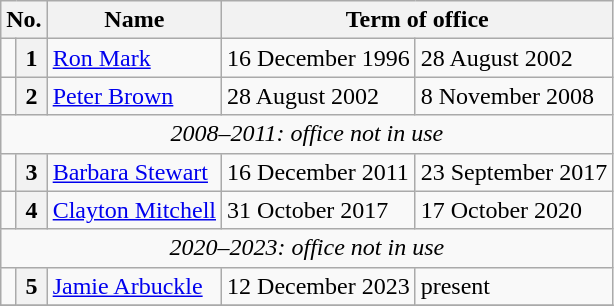<table class="wikitable">
<tr>
<th colspan="2">No.</th>
<th>Name</th>
<th colspan="2">Term of office</th>
</tr>
<tr>
<td bgcolor=></td>
<th>1</th>
<td><a href='#'>Ron Mark</a></td>
<td>16 December 1996</td>
<td>28 August 2002</td>
</tr>
<tr>
<td bgcolor=></td>
<th>2</th>
<td><a href='#'>Peter Brown</a></td>
<td>28 August 2002</td>
<td>8 November 2008</td>
</tr>
<tr>
<td colspan=5 align=center><em>2008–2011: office not in use</em></td>
</tr>
<tr>
<td bgcolor=></td>
<th>3</th>
<td><a href='#'>Barbara Stewart</a></td>
<td>16 December 2011</td>
<td>23 September 2017</td>
</tr>
<tr>
<td bgcolor=></td>
<th>4</th>
<td><a href='#'>Clayton Mitchell</a></td>
<td>31 October 2017</td>
<td>17 October 2020</td>
</tr>
<tr>
<td colspan=5 align=center><em>2020–2023: office not in use</em></td>
</tr>
<tr>
<td bgcolor=></td>
<th>5</th>
<td><a href='#'>Jamie Arbuckle</a></td>
<td>12 December 2023</td>
<td>present</td>
</tr>
<tr>
</tr>
</table>
